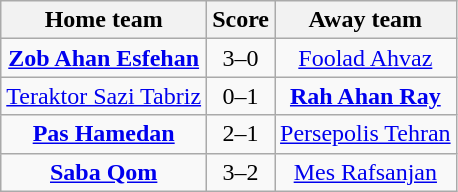<table class="wikitable" style="text-align: center">
<tr>
<th>Home team</th>
<th>Score</th>
<th>Away team</th>
</tr>
<tr>
<td><strong><a href='#'>Zob Ahan Esfehan</a></strong></td>
<td>3–0</td>
<td><a href='#'>Foolad Ahvaz</a></td>
</tr>
<tr>
<td><a href='#'>Teraktor Sazi Tabriz</a></td>
<td>0–1</td>
<td><strong><a href='#'>Rah Ahan Ray</a></strong></td>
</tr>
<tr>
<td><strong><a href='#'>Pas Hamedan</a></strong></td>
<td>2–1</td>
<td><a href='#'>Persepolis Tehran</a></td>
</tr>
<tr>
<td><strong><a href='#'>Saba Qom</a></strong></td>
<td>3–2</td>
<td><a href='#'>Mes Rafsanjan</a></td>
</tr>
</table>
